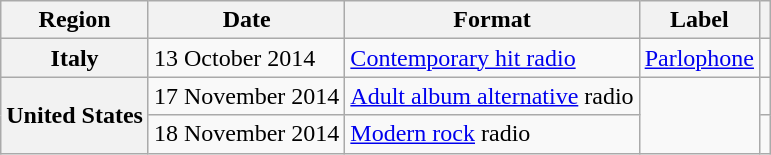<table class="wikitable plainrowheaders">
<tr>
<th scope="col">Region</th>
<th scope="col">Date</th>
<th scope="col">Format</th>
<th scope="col">Label</th>
<th scope="col"></th>
</tr>
<tr>
<th scope="row">Italy</th>
<td>13 October 2014</td>
<td><a href='#'>Contemporary hit radio</a></td>
<td><a href='#'>Parlophone</a></td>
<td></td>
</tr>
<tr>
<th scope="row" rowspan="2">United States</th>
<td>17 November 2014</td>
<td><a href='#'>Adult album alternative</a> radio</td>
<td rowspan="2"></td>
<td></td>
</tr>
<tr>
<td>18 November 2014</td>
<td><a href='#'>Modern rock</a> radio</td>
<td></td>
</tr>
</table>
